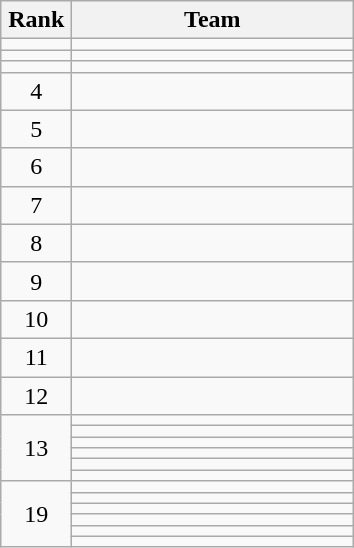<table class="wikitable" style="text-align:center">
<tr>
<th width=40>Rank</th>
<th width=180>Team</th>
</tr>
<tr>
<td></td>
<td style="text-align:left"></td>
</tr>
<tr>
<td></td>
<td style="text-align:left"></td>
</tr>
<tr>
<td></td>
<td style="text-align:left"></td>
</tr>
<tr>
<td>4</td>
<td style="text-align:left"></td>
</tr>
<tr>
<td>5</td>
<td style="text-align:left"></td>
</tr>
<tr>
<td>6</td>
<td style="text-align:left"></td>
</tr>
<tr>
<td>7</td>
<td style="text-align:left"></td>
</tr>
<tr>
<td>8</td>
<td style="text-align:left"></td>
</tr>
<tr>
<td>9</td>
<td style="text-align:left"></td>
</tr>
<tr>
<td>10</td>
<td style="text-align:left"></td>
</tr>
<tr>
<td>11</td>
<td style="text-align:left"></td>
</tr>
<tr>
<td>12</td>
<td style="text-align:left"></td>
</tr>
<tr>
<td rowspan=6>13</td>
<td style="text-align:left"></td>
</tr>
<tr>
<td style="text-align:left"></td>
</tr>
<tr>
<td style="text-align:left"></td>
</tr>
<tr>
<td style="text-align:left"></td>
</tr>
<tr>
<td style="text-align:left"></td>
</tr>
<tr>
<td style="text-align:left"></td>
</tr>
<tr>
<td rowspan=6>19</td>
<td style="text-align:left"></td>
</tr>
<tr>
<td style="text-align:left"></td>
</tr>
<tr>
<td style="text-align:left"></td>
</tr>
<tr>
<td style="text-align:left"></td>
</tr>
<tr>
<td style="text-align:left"></td>
</tr>
<tr>
<td style="text-align:left"></td>
</tr>
</table>
